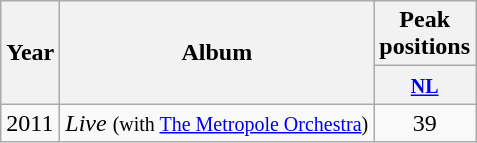<table class="wikitable">
<tr>
<th rowspan="2">Year</th>
<th rowspan="2">Album</th>
<th colspan="1">Peak positions</th>
</tr>
<tr>
<th width="45"><small><a href='#'>NL</a></small><br></th>
</tr>
<tr>
<td>2011</td>
<td align="left"><em>Live</em> <small>(with <a href='#'>The Metropole Orchestra</a>)</small></td>
<td align="center">39</td>
</tr>
</table>
